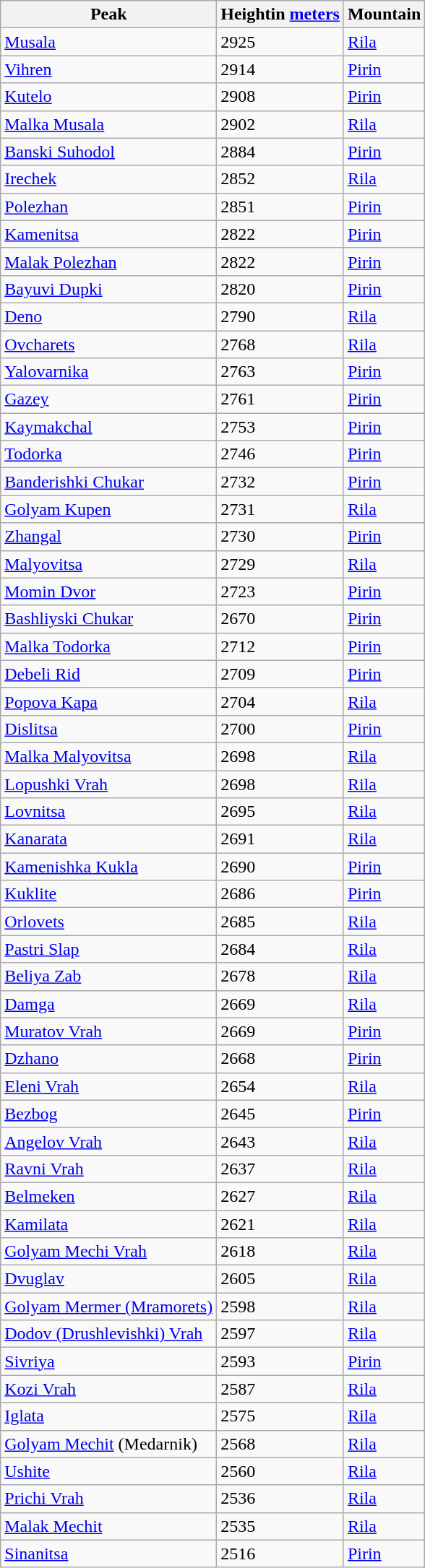<table class="wikitable sortable">
<tr>
<th>Peak</th>
<th>Heightin <a href='#'>meters</a></th>
<th>Mountain</th>
</tr>
<tr>
<td><a href='#'>Musala</a></td>
<td>2925</td>
<td><a href='#'>Rila</a></td>
</tr>
<tr>
<td><a href='#'>Vihren</a></td>
<td>2914</td>
<td><a href='#'>Pirin</a></td>
</tr>
<tr>
<td><a href='#'>Kutelo</a></td>
<td>2908</td>
<td><a href='#'>Pirin</a></td>
</tr>
<tr>
<td><a href='#'>Malka Musala</a></td>
<td>2902</td>
<td><a href='#'>Rila</a></td>
</tr>
<tr>
<td><a href='#'>Banski Suhodol</a></td>
<td>2884</td>
<td><a href='#'>Pirin</a></td>
</tr>
<tr>
<td><a href='#'>Irechek</a></td>
<td>2852</td>
<td><a href='#'>Rila</a></td>
</tr>
<tr>
<td><a href='#'>Polezhan</a></td>
<td>2851</td>
<td><a href='#'>Pirin</a></td>
</tr>
<tr>
<td><a href='#'>Kamenitsa</a></td>
<td>2822</td>
<td><a href='#'>Pirin</a></td>
</tr>
<tr>
<td><a href='#'>Malak Polezhan</a></td>
<td>2822</td>
<td><a href='#'>Pirin</a></td>
</tr>
<tr>
<td><a href='#'>Bayuvi Dupki</a></td>
<td>2820</td>
<td><a href='#'>Pirin</a></td>
</tr>
<tr>
<td><a href='#'>Deno</a></td>
<td>2790</td>
<td><a href='#'>Rila</a></td>
</tr>
<tr>
<td><a href='#'>Ovcharets</a></td>
<td>2768</td>
<td><a href='#'>Rila</a></td>
</tr>
<tr>
<td><a href='#'>Yalovarnika</a></td>
<td>2763</td>
<td><a href='#'>Pirin</a></td>
</tr>
<tr>
<td><a href='#'>Gazey</a></td>
<td>2761</td>
<td><a href='#'>Pirin</a></td>
</tr>
<tr>
<td><a href='#'>Kaymakchal</a></td>
<td>2753</td>
<td><a href='#'>Pirin</a></td>
</tr>
<tr>
<td><a href='#'>Todorka</a></td>
<td>2746</td>
<td><a href='#'>Pirin</a></td>
</tr>
<tr>
<td><a href='#'>Banderishki Chukar</a></td>
<td>2732</td>
<td><a href='#'>Pirin</a></td>
</tr>
<tr>
<td><a href='#'>Golyam Kupen</a></td>
<td>2731</td>
<td><a href='#'>Rila</a></td>
</tr>
<tr>
<td><a href='#'>Zhangal</a></td>
<td>2730</td>
<td><a href='#'>Pirin</a></td>
</tr>
<tr>
<td><a href='#'>Malyovitsa</a></td>
<td>2729</td>
<td><a href='#'>Rila</a></td>
</tr>
<tr>
<td><a href='#'>Momin Dvor</a></td>
<td>2723</td>
<td><a href='#'>Pirin</a></td>
</tr>
<tr>
<td><a href='#'>Bashliyski Chukar</a></td>
<td>2670</td>
<td><a href='#'>Pirin</a></td>
</tr>
<tr>
<td><a href='#'>Malka Todorka</a></td>
<td>2712</td>
<td><a href='#'>Pirin</a></td>
</tr>
<tr>
<td><a href='#'>Debeli Rid</a></td>
<td>2709</td>
<td><a href='#'>Pirin</a></td>
</tr>
<tr>
<td><a href='#'>Popova Kapa</a></td>
<td>2704</td>
<td><a href='#'>Rila</a></td>
</tr>
<tr>
<td><a href='#'>Dislitsa</a></td>
<td>2700</td>
<td><a href='#'>Pirin</a></td>
</tr>
<tr>
<td><a href='#'>Malka Malyovitsa</a></td>
<td>2698</td>
<td><a href='#'>Rila</a></td>
</tr>
<tr>
<td><a href='#'>Lopushki Vrah</a></td>
<td>2698</td>
<td><a href='#'>Rila</a></td>
</tr>
<tr>
<td><a href='#'>Lovnitsa</a></td>
<td>2695</td>
<td><a href='#'>Rila</a></td>
</tr>
<tr>
<td><a href='#'>Kanarata</a></td>
<td>2691</td>
<td><a href='#'>Rila</a></td>
</tr>
<tr>
<td><a href='#'>Kamenishka Kukla</a></td>
<td>2690</td>
<td><a href='#'>Pirin</a></td>
</tr>
<tr>
<td><a href='#'>Kuklite</a></td>
<td>2686</td>
<td><a href='#'>Pirin</a></td>
</tr>
<tr>
<td><a href='#'>Orlovets</a></td>
<td>2685</td>
<td><a href='#'>Rila</a></td>
</tr>
<tr>
<td><a href='#'>Pastri Slap</a></td>
<td>2684</td>
<td><a href='#'>Rila</a></td>
</tr>
<tr>
<td><a href='#'>Beliya Zab</a></td>
<td>2678</td>
<td><a href='#'>Rila</a></td>
</tr>
<tr>
<td><a href='#'>Damga</a></td>
<td>2669</td>
<td><a href='#'>Rila</a></td>
</tr>
<tr>
<td><a href='#'>Muratov Vrah</a></td>
<td>2669</td>
<td><a href='#'>Pirin</a></td>
</tr>
<tr>
<td><a href='#'>Dzhano</a></td>
<td>2668</td>
<td><a href='#'>Pirin</a></td>
</tr>
<tr>
<td><a href='#'>Eleni Vrah</a></td>
<td>2654</td>
<td><a href='#'>Rila</a></td>
</tr>
<tr>
<td><a href='#'>Bezbog</a></td>
<td>2645</td>
<td><a href='#'>Pirin</a></td>
</tr>
<tr>
<td><a href='#'>Angelov Vrah</a></td>
<td>2643</td>
<td><a href='#'>Rila</a></td>
</tr>
<tr>
<td><a href='#'>Ravni Vrah</a></td>
<td>2637</td>
<td><a href='#'>Rila</a></td>
</tr>
<tr>
<td><a href='#'>Belmeken</a></td>
<td>2627</td>
<td><a href='#'>Rila</a></td>
</tr>
<tr>
<td><a href='#'>Kamilata</a></td>
<td>2621</td>
<td><a href='#'>Rila</a></td>
</tr>
<tr>
<td><a href='#'>Golyam Mechi Vrah</a></td>
<td>2618</td>
<td><a href='#'>Rila</a></td>
</tr>
<tr>
<td><a href='#'>Dvuglav</a></td>
<td>2605</td>
<td><a href='#'>Rila</a></td>
</tr>
<tr>
<td><a href='#'>Golyam Mermer (Mramorets)</a></td>
<td>2598</td>
<td><a href='#'>Rila</a></td>
</tr>
<tr>
<td><a href='#'>Dodov (Drushlevishki) Vrah</a></td>
<td>2597</td>
<td><a href='#'>Rila</a></td>
</tr>
<tr>
<td><a href='#'>Sivriya</a></td>
<td>2593</td>
<td><a href='#'>Pirin</a></td>
</tr>
<tr>
<td><a href='#'>Kozi Vrah</a></td>
<td>2587</td>
<td><a href='#'>Rila</a></td>
</tr>
<tr>
<td><a href='#'>Iglata</a></td>
<td>2575</td>
<td><a href='#'>Rila</a></td>
</tr>
<tr>
<td><a href='#'>Golyam Mechit</a> (Medarnik)</td>
<td>2568</td>
<td><a href='#'>Rila</a></td>
</tr>
<tr>
<td><a href='#'>Ushite</a></td>
<td>2560</td>
<td><a href='#'>Rila</a></td>
</tr>
<tr>
<td><a href='#'>Prichi Vrah</a></td>
<td>2536</td>
<td><a href='#'>Rila</a></td>
</tr>
<tr>
<td><a href='#'>Malak Mechit</a></td>
<td>2535</td>
<td><a href='#'>Rila</a></td>
</tr>
<tr>
<td><a href='#'>Sinanitsa</a></td>
<td>2516</td>
<td><a href='#'>Pirin</a></td>
</tr>
</table>
